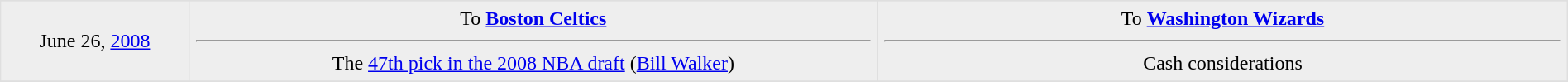<table border=1 style="border-collapse:collapse; text-align: center; width: 100%" bordercolor="#DFDFDF"  cellpadding="5">
<tr>
</tr>
<tr bgcolor="eeeeee">
<td style="width:12%">June 26, <a href='#'>2008</a><br></td>
<td style="width:44%" valign="top">To <strong><a href='#'>Boston Celtics</a></strong><hr>The <a href='#'>47th pick in the 2008 NBA draft</a> (<a href='#'>Bill Walker</a>)</td>
<td style="width:44%" valign="top">To <strong><a href='#'>Washington Wizards</a></strong><hr>Cash considerations</td>
</tr>
<tr>
</tr>
</table>
